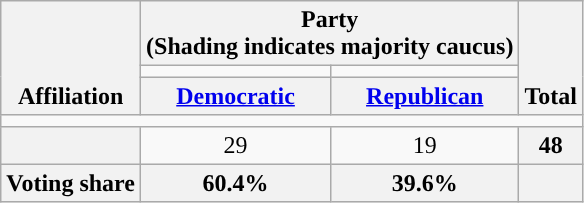<table class=wikitable style="text-align:center">
<tr style="vertical-align:bottom;">
<th rowspan=3>Affiliation</th>
<th colspan=2>Party <div>(Shading indicates majority caucus)</div></th>
<th rowspan=3>Total</th>
</tr>
<tr style="height:5px">
<td style="background-color:"></td>
<td style="background-color:"></td>
</tr>
<tr>
<th><a href='#'>Democratic</a></th>
<th><a href='#'>Republican</a></th>
</tr>
<tr>
<td colspan=5></td>
</tr>
<tr>
<th nowrap style="font-size:80%"></th>
<td>29</td>
<td>19</td>
<th>48</th>
</tr>
<tr>
<th>Voting share</th>
<th>60.4%</th>
<th>39.6%</th>
<th colspan=2></th>
</tr>
</table>
